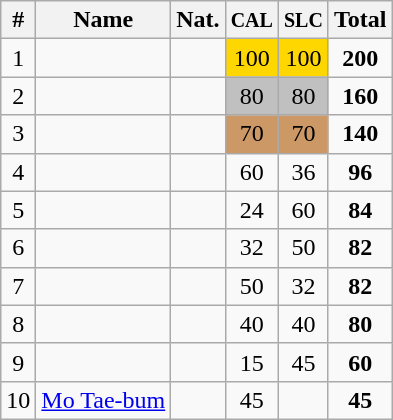<table class="wikitable sortable" style="text-align:center;">
<tr>
<th>#</th>
<th>Name</th>
<th>Nat.</th>
<th><small>CAL</small></th>
<th><small>SLC</small></th>
<th>Total</th>
</tr>
<tr>
<td>1</td>
<td align=left></td>
<td></td>
<td bgcolor=gold>100</td>
<td bgcolor=gold>100</td>
<td><strong>200</strong></td>
</tr>
<tr>
<td>2</td>
<td align=left></td>
<td></td>
<td bgcolor=silver>80</td>
<td bgcolor=silver>80</td>
<td><strong>160</strong></td>
</tr>
<tr>
<td>3</td>
<td align=left></td>
<td></td>
<td bgcolor=cc9966>70</td>
<td bgcolor=cc9966>70</td>
<td><strong>140</strong></td>
</tr>
<tr>
<td>4</td>
<td align=left></td>
<td></td>
<td>60</td>
<td>36</td>
<td><strong>96</strong></td>
</tr>
<tr>
<td>5</td>
<td align=left></td>
<td></td>
<td>24</td>
<td>60</td>
<td><strong>84</strong></td>
</tr>
<tr>
<td>6</td>
<td align=left></td>
<td></td>
<td>32</td>
<td>50</td>
<td><strong>82</strong></td>
</tr>
<tr>
<td>7</td>
<td align=left></td>
<td></td>
<td>50</td>
<td>32</td>
<td><strong>82</strong></td>
</tr>
<tr>
<td>8</td>
<td align=left></td>
<td></td>
<td>40</td>
<td>40</td>
<td><strong>80</strong></td>
</tr>
<tr>
<td>9</td>
<td align=left></td>
<td></td>
<td>15</td>
<td>45</td>
<td><strong>60</strong></td>
</tr>
<tr>
<td>10</td>
<td align=left><a href='#'>Mo Tae-bum</a></td>
<td></td>
<td>45</td>
<td></td>
<td><strong>45</strong></td>
</tr>
</table>
